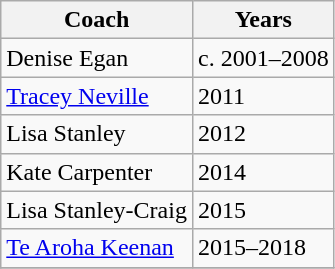<table class="wikitable collapsible">
<tr>
<th>Coach</th>
<th>Years</th>
</tr>
<tr>
<td> Denise Egan </td>
<td>c. 2001–2008</td>
</tr>
<tr>
<td> <a href='#'>Tracey Neville</a></td>
<td>2011</td>
</tr>
<tr>
<td> Lisa Stanley </td>
<td>2012</td>
</tr>
<tr>
<td> Kate Carpenter </td>
<td>2014</td>
</tr>
<tr>
<td> Lisa Stanley-Craig </td>
<td>2015</td>
</tr>
<tr>
<td> <a href='#'>Te Aroha Keenan</a></td>
<td>2015–2018</td>
</tr>
<tr>
</tr>
</table>
